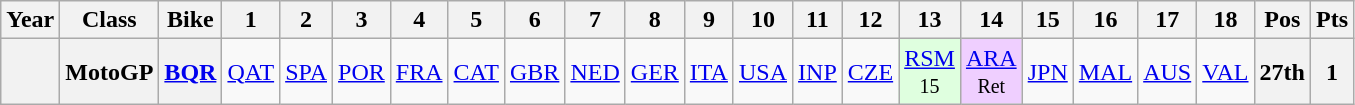<table class="wikitable" style="text-align:center">
<tr>
<th>Year</th>
<th>Class</th>
<th>Bike</th>
<th>1</th>
<th>2</th>
<th>3</th>
<th>4</th>
<th>5</th>
<th>6</th>
<th>7</th>
<th>8</th>
<th>9</th>
<th>10</th>
<th>11</th>
<th>12</th>
<th>13</th>
<th>14</th>
<th>15</th>
<th>16</th>
<th>17</th>
<th>18</th>
<th>Pos</th>
<th>Pts</th>
</tr>
<tr>
<th align="left"></th>
<th align="left">MotoGP</th>
<th align="left"><a href='#'>BQR</a></th>
<td><a href='#'>QAT</a></td>
<td><a href='#'>SPA</a></td>
<td><a href='#'>POR</a></td>
<td><a href='#'>FRA</a></td>
<td><a href='#'>CAT</a></td>
<td><a href='#'>GBR</a></td>
<td><a href='#'>NED</a></td>
<td><a href='#'>GER</a></td>
<td><a href='#'>ITA</a></td>
<td><a href='#'>USA</a></td>
<td><a href='#'>INP</a></td>
<td><a href='#'>CZE</a></td>
<td style="background:#DFFFDF;"><a href='#'>RSM</a><br><small>15</small></td>
<td style="background:#efcfff;"><a href='#'>ARA</a><br><small>Ret</small></td>
<td><a href='#'>JPN</a></td>
<td><a href='#'>MAL</a></td>
<td><a href='#'>AUS</a></td>
<td><a href='#'>VAL</a></td>
<th>27th</th>
<th>1</th>
</tr>
</table>
